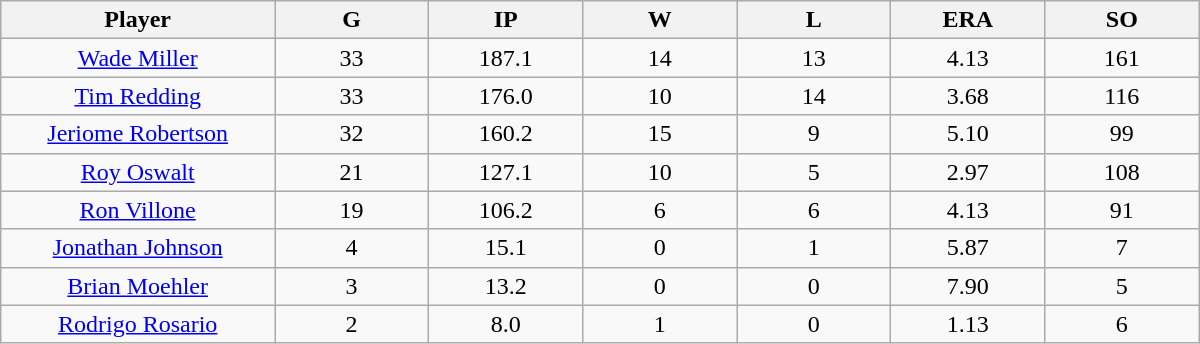<table class="wikitable sortable">
<tr>
<th bgcolor="#DDDDFF" width="16%">Player</th>
<th bgcolor="#DDDDFF" width="9%">G</th>
<th bgcolor="#DDDDFF" width="9%">IP</th>
<th bgcolor="#DDDDFF" width="9%">W</th>
<th bgcolor="#DDDDFF" width="9%">L</th>
<th bgcolor="#DDDDFF" width="9%">ERA</th>
<th bgcolor="#DDDDFF" width="9%">SO</th>
</tr>
<tr align=center>
<td><a href='#'>Wade Miller</a></td>
<td>33</td>
<td>187.1</td>
<td>14</td>
<td>13</td>
<td>4.13</td>
<td>161</td>
</tr>
<tr align=center>
<td><a href='#'>Tim Redding</a></td>
<td>33</td>
<td>176.0</td>
<td>10</td>
<td>14</td>
<td>3.68</td>
<td>116</td>
</tr>
<tr align=center>
<td><a href='#'>Jeriome Robertson</a></td>
<td>32</td>
<td>160.2</td>
<td>15</td>
<td>9</td>
<td>5.10</td>
<td>99</td>
</tr>
<tr align=center>
<td><a href='#'>Roy Oswalt</a></td>
<td>21</td>
<td>127.1</td>
<td>10</td>
<td>5</td>
<td>2.97</td>
<td>108</td>
</tr>
<tr align=center>
<td><a href='#'>Ron Villone</a></td>
<td>19</td>
<td>106.2</td>
<td>6</td>
<td>6</td>
<td>4.13</td>
<td>91</td>
</tr>
<tr align=center>
<td><a href='#'>Jonathan Johnson</a></td>
<td>4</td>
<td>15.1</td>
<td>0</td>
<td>1</td>
<td>5.87</td>
<td>7</td>
</tr>
<tr align=center>
<td><a href='#'>Brian Moehler</a></td>
<td>3</td>
<td>13.2</td>
<td>0</td>
<td>0</td>
<td>7.90</td>
<td>5</td>
</tr>
<tr align=center>
<td><a href='#'>Rodrigo Rosario</a></td>
<td>2</td>
<td>8.0</td>
<td>1</td>
<td>0</td>
<td>1.13</td>
<td>6</td>
</tr>
</table>
